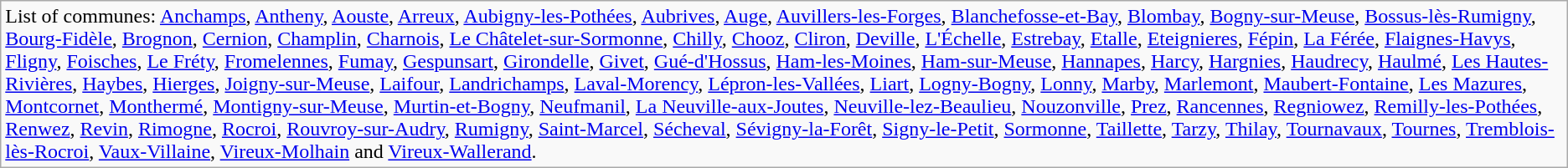<table class="wikitable mw-collapsible">
<tr>
<td>List of communes: <a href='#'>Anchamps</a>, <a href='#'>Antheny</a>, <a href='#'>Aouste</a>, <a href='#'>Arreux</a>, <a href='#'>Aubigny-les-Pothées</a>, <a href='#'>Aubrives</a>, <a href='#'>Auge</a>, <a href='#'>Auvillers-les-Forges</a>, <a href='#'>Blanchefosse-et-Bay</a>, <a href='#'>Blombay</a>, <a href='#'>Bogny-sur-Meuse</a>, <a href='#'>Bossus-lès-Rumigny</a>, <a href='#'>Bourg-Fidèle</a>, <a href='#'>Brognon</a>, <a href='#'>Cernion</a>, <a href='#'>Champlin</a>, <a href='#'>Charnois</a>, <a href='#'>Le Châtelet-sur-Sormonne</a>, <a href='#'>Chilly</a>, <a href='#'>Chooz</a>, <a href='#'>Cliron</a>, <a href='#'>Deville</a>, <a href='#'>L'Échelle</a>, <a href='#'>Estrebay</a>, <a href='#'>Etalle</a>, <a href='#'>Eteignieres</a>, <a href='#'>Fépin</a>, <a href='#'>La Férée</a>, <a href='#'>Flaignes-Havys</a>, <a href='#'>Fligny</a>, <a href='#'>Foisches</a>, <a href='#'>Le Fréty</a>, <a href='#'>Fromelennes</a>, <a href='#'>Fumay</a>, <a href='#'>Gespunsart</a>, <a href='#'>Girondelle</a>, <a href='#'>Givet</a>, <a href='#'>Gué-d'Hossus</a>, <a href='#'>Ham-les-Moines</a>, <a href='#'>Ham-sur-Meuse</a>, <a href='#'>Hannapes</a>, <a href='#'>Harcy</a>, <a href='#'>Hargnies</a>, <a href='#'>Haudrecy</a>, <a href='#'>Haulmé</a>, <a href='#'>Les Hautes-Rivières</a>, <a href='#'>Haybes</a>, <a href='#'>Hierges</a>, <a href='#'>Joigny-sur-Meuse</a>, <a href='#'>Laifour</a>, <a href='#'>Landrichamps</a>, <a href='#'>Laval-Morency</a>, <a href='#'>Lépron-les-Vallées</a>, <a href='#'>Liart</a>, <a href='#'>Logny-Bogny</a>, <a href='#'>Lonny</a>, <a href='#'>Marby</a>, <a href='#'>Marlemont</a>, <a href='#'>Maubert-Fontaine</a>, <a href='#'>Les Mazures</a>, <a href='#'>Montcornet</a>, <a href='#'>Monthermé</a>, <a href='#'>Montigny-sur-Meuse</a>, <a href='#'>Murtin-et-Bogny</a>, <a href='#'>Neufmanil</a>, <a href='#'>La Neuville-aux-Joutes</a>, <a href='#'>Neuville-lez-Beaulieu</a>, <a href='#'>Nouzonville</a>, <a href='#'>Prez</a>, <a href='#'>Rancennes</a>, <a href='#'>Regniowez</a>, <a href='#'>Remilly-les-Pothées</a>, <a href='#'>Renwez</a>, <a href='#'>Revin</a>, <a href='#'>Rimogne</a>, <a href='#'>Rocroi</a>, <a href='#'>Rouvroy-sur-Audry</a>, <a href='#'>Rumigny</a>, <a href='#'>Saint-Marcel</a>, <a href='#'>Sécheval</a>, <a href='#'>Sévigny-la-Forêt</a>, <a href='#'>Signy-le-Petit</a>, <a href='#'>Sormonne</a>, <a href='#'>Taillette</a>, <a href='#'>Tarzy</a>, <a href='#'>Thilay</a>, <a href='#'>Tournavaux</a>, <a href='#'>Tournes</a>, <a href='#'>Tremblois-lès-Rocroi</a>, <a href='#'>Vaux-Villaine</a>, <a href='#'>Vireux-Molhain</a> and <a href='#'>Vireux-Wallerand</a>.</td>
</tr>
</table>
